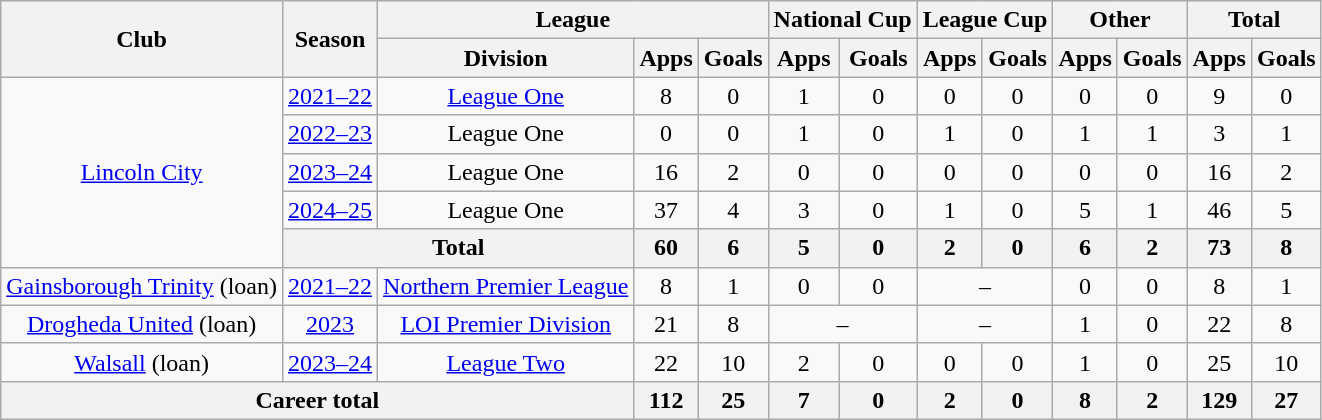<table class="wikitable" style="text-align:center;">
<tr>
<th rowspan="2">Club</th>
<th rowspan="2">Season</th>
<th colspan="3">League</th>
<th colspan="2">National Cup</th>
<th colspan="2">League Cup</th>
<th colspan="2">Other</th>
<th colspan="2">Total</th>
</tr>
<tr>
<th>Division</th>
<th>Apps</th>
<th>Goals</th>
<th>Apps</th>
<th>Goals</th>
<th>Apps</th>
<th>Goals</th>
<th>Apps</th>
<th>Goals</th>
<th>Apps</th>
<th>Goals</th>
</tr>
<tr>
<td rowspan=5><a href='#'>Lincoln City</a></td>
<td><a href='#'>2021–22</a></td>
<td><a href='#'>League One</a></td>
<td>8</td>
<td>0</td>
<td>1</td>
<td>0</td>
<td>0</td>
<td>0</td>
<td>0</td>
<td>0</td>
<td>9</td>
<td>0</td>
</tr>
<tr>
<td><a href='#'>2022–23</a></td>
<td>League One</td>
<td>0</td>
<td>0</td>
<td>1</td>
<td>0</td>
<td>1</td>
<td>0</td>
<td>1</td>
<td>1</td>
<td>3</td>
<td>1</td>
</tr>
<tr>
<td><a href='#'>2023–24</a></td>
<td>League One</td>
<td>16</td>
<td>2</td>
<td>0</td>
<td>0</td>
<td>0</td>
<td>0</td>
<td>0</td>
<td>0</td>
<td>16</td>
<td>2</td>
</tr>
<tr>
<td><a href='#'>2024–25</a></td>
<td>League One</td>
<td>37</td>
<td>4</td>
<td>3</td>
<td>0</td>
<td>1</td>
<td>0</td>
<td>5</td>
<td>1</td>
<td>46</td>
<td>5</td>
</tr>
<tr>
<th colspan="2">Total</th>
<th>60</th>
<th>6</th>
<th>5</th>
<th>0</th>
<th>2</th>
<th>0</th>
<th>6</th>
<th>2</th>
<th>73</th>
<th>8</th>
</tr>
<tr>
<td><a href='#'>Gainsborough Trinity</a> (loan)</td>
<td><a href='#'>2021–22</a></td>
<td><a href='#'>Northern Premier League</a></td>
<td>8</td>
<td>1</td>
<td>0</td>
<td>0</td>
<td colspan="2">–</td>
<td>0</td>
<td>0</td>
<td>8</td>
<td>1</td>
</tr>
<tr>
<td><a href='#'>Drogheda United</a> (loan)</td>
<td><a href='#'>2023</a></td>
<td><a href='#'>LOI Premier Division</a></td>
<td>21</td>
<td>8</td>
<td colspan="2">–</td>
<td colspan="2">–</td>
<td>1</td>
<td>0</td>
<td>22</td>
<td>8</td>
</tr>
<tr>
<td><a href='#'>Walsall</a> (loan)</td>
<td><a href='#'>2023–24</a></td>
<td><a href='#'>League Two</a></td>
<td>22</td>
<td>10</td>
<td>2</td>
<td>0</td>
<td>0</td>
<td>0</td>
<td>1</td>
<td>0</td>
<td>25</td>
<td>10</td>
</tr>
<tr>
<th colspan="3">Career total</th>
<th>112</th>
<th>25</th>
<th>7</th>
<th>0</th>
<th>2</th>
<th>0</th>
<th>8</th>
<th>2</th>
<th>129</th>
<th>27</th>
</tr>
</table>
